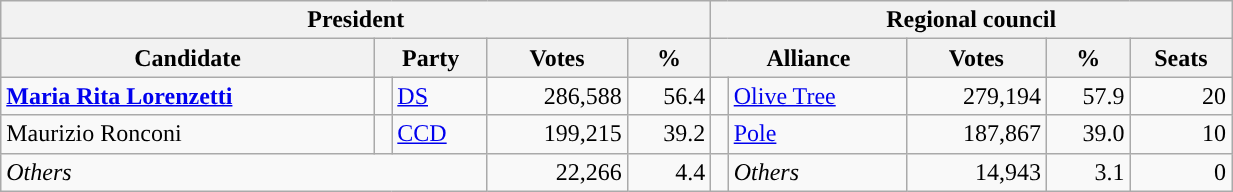<table class="wikitable" style="text-align:right; style="width=65%">
<tr>
<th colspan="5">President</th>
<th colspan="7">Regional council</th>
</tr>
<tr>
<th>Candidate</th>
<th colspan="2">Party</th>
<th>Votes</th>
<th>%</th>
<th colspan="2">Alliance</th>
<th>Votes</th>
<th>%</th>
<th>Seats</th>
</tr>
<tr>
<td style="text-align:left"><strong><a href='#'>Maria Rita Lorenzetti</a></strong></td>
<td></td>
<td style="text-align:left"><a href='#'>DS</a></td>
<td>286,588</td>
<td>56.4</td>
<td></td>
<td style="text-align:left"><a href='#'>Olive Tree</a></td>
<td>279,194</td>
<td>57.9</td>
<td>20</td>
</tr>
<tr>
<td style="text-align:left">Maurizio Ronconi</td>
<td></td>
<td style="text-align:left"><a href='#'>CCD</a></td>
<td>199,215</td>
<td>39.2</td>
<td></td>
<td style="text-align:left"><a href='#'>Pole</a></td>
<td>187,867</td>
<td>39.0</td>
<td>10</td>
</tr>
<tr>
<td colspan="3" style="text-align:left"><em>Others</em></td>
<td>22,266</td>
<td>4.4</td>
<td></td>
<td style="text-align:left"><em>Others</em></td>
<td>14,943</td>
<td>3.1</td>
<td>0</td>
</tr>
</table>
